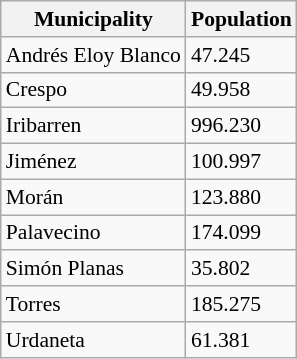<table class="wikitable" style="font-size: 90%;">
<tr>
<th>Municipality</th>
<th>Population</th>
</tr>
<tr>
<td>Andrés Eloy Blanco</td>
<td>47.245</td>
</tr>
<tr>
<td>Crespo</td>
<td>49.958</td>
</tr>
<tr>
<td>Iribarren</td>
<td>996.230</td>
</tr>
<tr>
<td>Jiménez</td>
<td>100.997</td>
</tr>
<tr>
<td>Morán</td>
<td>123.880</td>
</tr>
<tr>
<td>Palavecino</td>
<td>174.099</td>
</tr>
<tr>
<td>Simón Planas</td>
<td>35.802</td>
</tr>
<tr>
<td>Torres</td>
<td>185.275</td>
</tr>
<tr>
<td>Urdaneta</td>
<td>61.381</td>
</tr>
</table>
